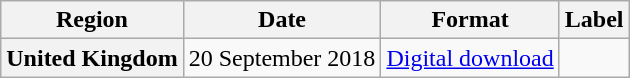<table class="wikitable plainrowheaders">
<tr>
<th>Region</th>
<th>Date</th>
<th>Format</th>
<th>Label</th>
</tr>
<tr>
<th scope="row">United Kingdom</th>
<td>20 September 2018</td>
<td><a href='#'>Digital download</a></td>
<td></td>
</tr>
</table>
